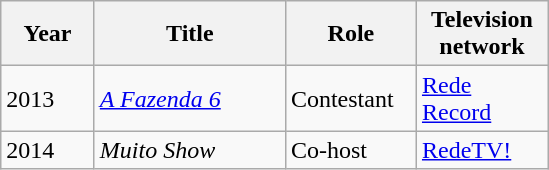<table class="wikitable sortable">
<tr>
<th width=055>Year</th>
<th width=120>Title</th>
<th width=080>Role</th>
<th width=80>Television network</th>
</tr>
<tr>
<td>2013</td>
<td><em><a href='#'>A Fazenda 6</a></em></td>
<td>Contestant</td>
<td><a href='#'>Rede Record</a></td>
</tr>
<tr>
<td>2014</td>
<td><em>Muito Show</em></td>
<td>Co-host</td>
<td><a href='#'>RedeTV!</a></td>
</tr>
</table>
